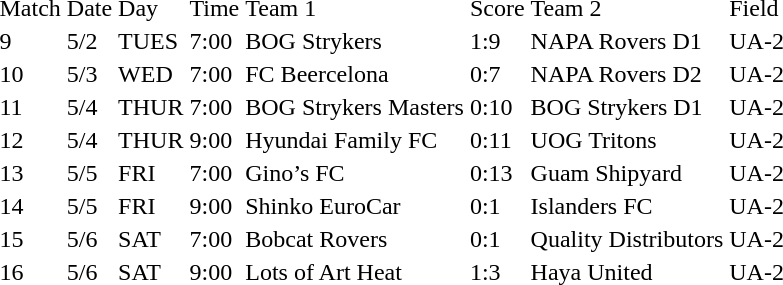<table>
<tr>
<td>Match</td>
<td>Date</td>
<td>Day</td>
<td>Time</td>
<td>Team 1</td>
<td>Score</td>
<td>Team 2</td>
<td>Field</td>
</tr>
<tr>
<td>9</td>
<td>5/2</td>
<td>TUES</td>
<td>7:00</td>
<td>BOG Strykers</td>
<td>1:9</td>
<td>NAPA Rovers D1</td>
<td>UA-2</td>
</tr>
<tr>
<td>10</td>
<td>5/3</td>
<td>WED</td>
<td>7:00</td>
<td>FC Beercelona</td>
<td>0:7</td>
<td>NAPA Rovers D2</td>
<td>UA-2</td>
</tr>
<tr>
<td>11</td>
<td>5/4</td>
<td>THUR</td>
<td>7:00</td>
<td>BOG Strykers Masters</td>
<td>0:10</td>
<td>BOG Strykers D1</td>
<td>UA-2</td>
</tr>
<tr>
<td>12</td>
<td>5/4</td>
<td>THUR</td>
<td>9:00</td>
<td>Hyundai Family FC</td>
<td>0:11</td>
<td>UOG Tritons</td>
<td>UA-2</td>
</tr>
<tr>
<td>13</td>
<td>5/5</td>
<td>FRI</td>
<td>7:00</td>
<td>Gino’s FC</td>
<td>0:13</td>
<td>Guam Shipyard</td>
<td>UA-2</td>
</tr>
<tr>
<td>14</td>
<td>5/5</td>
<td>FRI</td>
<td>9:00</td>
<td>Shinko EuroCar</td>
<td>0:1</td>
<td>Islanders FC</td>
<td>UA-2</td>
</tr>
<tr>
<td>15</td>
<td>5/6</td>
<td>SAT</td>
<td>7:00</td>
<td>Bobcat Rovers</td>
<td>0:1</td>
<td>Quality Distributors</td>
<td>UA-2</td>
</tr>
<tr>
<td>16</td>
<td>5/6</td>
<td>SAT</td>
<td>9:00</td>
<td>Lots of Art Heat</td>
<td>1:3</td>
<td>Haya United</td>
<td>UA-2</td>
</tr>
</table>
